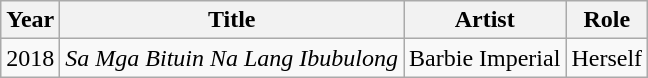<table class="wikitable sortable">
<tr>
<th>Year</th>
<th>Title</th>
<th>Artist</th>
<th>Role</th>
</tr>
<tr>
<td>2018</td>
<td><em>Sa Mga Bituin Na Lang Ibubulong</em></td>
<td>Barbie Imperial</td>
<td>Herself</td>
</tr>
</table>
